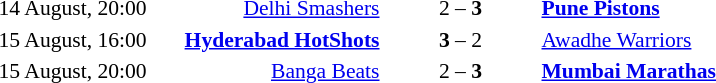<table style="font-size:90%">
<tr>
<td width=100>14 August, 20:00</td>
<td width=150 align=right><a href='#'>Delhi Smashers</a> </td>
<td width=100 align=center>2 – <strong>3</strong></td>
<td width=150><strong><a href='#'>Pune Pistons</a></strong></td>
</tr>
<tr>
<td width=100>15 August, 16:00</td>
<td width=150 align=right><strong><a href='#'>Hyderabad HotShots</a></strong></td>
<td width=100 align=center><strong>3</strong> – 2</td>
<td width=150><a href='#'>Awadhe Warriors</a></td>
</tr>
<tr>
<td width=100>15 August, 20:00</td>
<td width=150 align=right><a href='#'>Banga Beats</a></td>
<td width=100 align=center>2 – <strong>3</strong></td>
<td width=150><strong><a href='#'>Mumbai Marathas</a></strong></td>
</tr>
</table>
